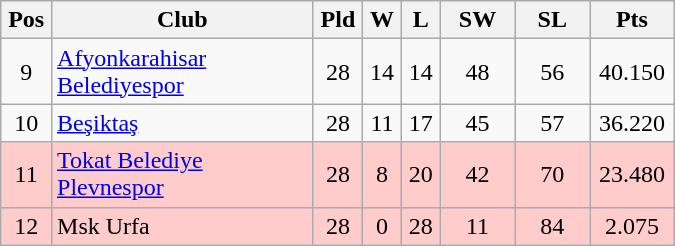<table class=wikitable style="text-align:center;" width="450">
<tr>
<th width=5%>Pos</th>
<th width=35%>Club</th>
<th width=5%>Pld</th>
<th width=5%>W</th>
<th width=5%>L</th>
<th width=10%>SW</th>
<th width=10%>SL</th>
<th width=10%>Pts</th>
</tr>
<tr>
<td>9</td>
<td align="left"><a href='#'>Afyonkarahisar Belediyespor</a></td>
<td>28</td>
<td>14</td>
<td>14</td>
<td>48</td>
<td>56</td>
<td>40.150</td>
</tr>
<tr>
<td>10</td>
<td align="left"><a href='#'>Beşiktaş</a></td>
<td>28</td>
<td>11</td>
<td>17</td>
<td>45</td>
<td>57</td>
<td>36.220</td>
</tr>
<tr style="background-color: #FFCCCC;">
<td>11</td>
<td align="left"><a href='#'>Tokat Belediye Plevnespor</a></td>
<td>28</td>
<td>8</td>
<td>20</td>
<td>42</td>
<td>70</td>
<td>23.480</td>
</tr>
<tr style="background-color: #FFCCCC;">
<td>12</td>
<td align="left">Msk Urfa</td>
<td>28</td>
<td>0</td>
<td>28</td>
<td>11</td>
<td>84</td>
<td>2.075</td>
</tr>
</table>
